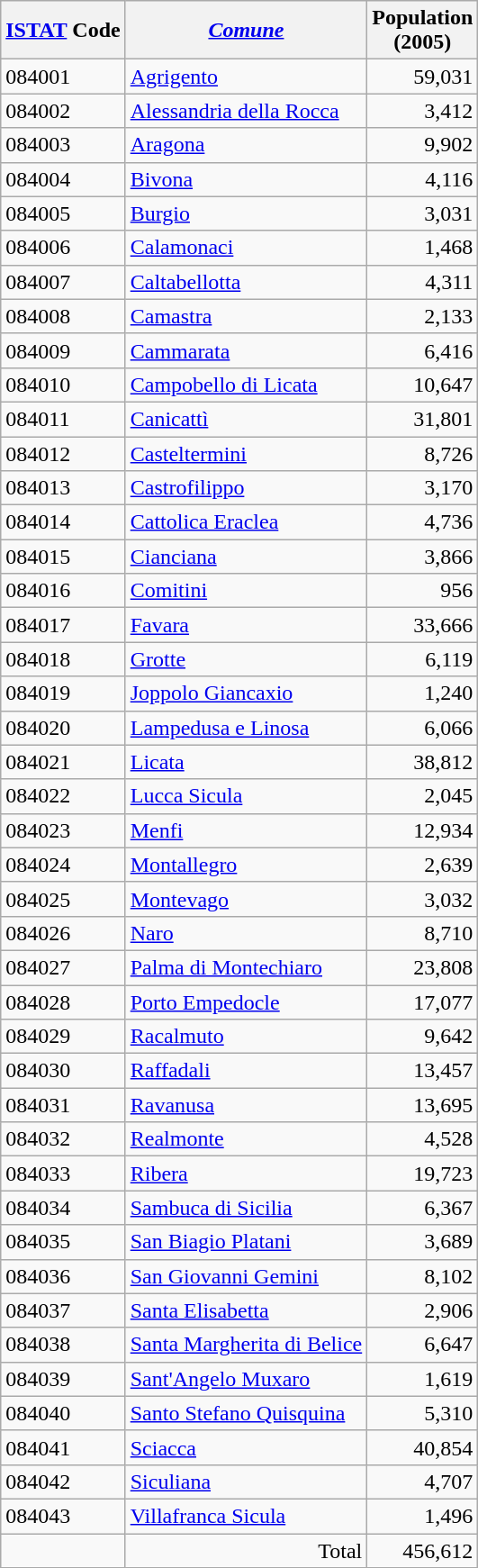<table class="wikitable sortable">
<tr>
<th><a href='#'>ISTAT</a> Code</th>
<th><em><a href='#'>Comune</a></em></th>
<th>Population <br>(2005)</th>
</tr>
<tr>
<td>084001</td>
<td><a href='#'>Agrigento</a></td>
<td align="right">59,031</td>
</tr>
<tr>
<td>084002</td>
<td><a href='#'>Alessandria della Rocca</a></td>
<td align="right">3,412</td>
</tr>
<tr>
<td>084003</td>
<td><a href='#'>Aragona</a></td>
<td align="right">9,902</td>
</tr>
<tr>
<td>084004</td>
<td><a href='#'>Bivona</a></td>
<td align="right">4,116</td>
</tr>
<tr>
<td>084005</td>
<td><a href='#'>Burgio</a></td>
<td align="right">3,031</td>
</tr>
<tr>
<td>084006</td>
<td><a href='#'>Calamonaci</a></td>
<td align="right">1,468</td>
</tr>
<tr>
<td>084007</td>
<td><a href='#'>Caltabellotta</a></td>
<td align="right">4,311</td>
</tr>
<tr>
<td>084008</td>
<td><a href='#'>Camastra</a></td>
<td align="right">2,133</td>
</tr>
<tr>
<td>084009</td>
<td><a href='#'>Cammarata</a></td>
<td align="right">6,416</td>
</tr>
<tr>
<td>084010</td>
<td><a href='#'>Campobello di Licata</a></td>
<td align="right">10,647</td>
</tr>
<tr>
<td>084011</td>
<td><a href='#'>Canicattì</a></td>
<td align="right">31,801</td>
</tr>
<tr>
<td>084012</td>
<td><a href='#'>Casteltermini</a></td>
<td align="right">8,726</td>
</tr>
<tr>
<td>084013</td>
<td><a href='#'>Castrofilippo</a></td>
<td align="right">3,170</td>
</tr>
<tr>
<td>084014</td>
<td><a href='#'>Cattolica Eraclea</a></td>
<td align="right">4,736</td>
</tr>
<tr>
<td>084015</td>
<td><a href='#'>Cianciana</a></td>
<td align="right">3,866</td>
</tr>
<tr>
<td>084016</td>
<td><a href='#'>Comitini</a></td>
<td align="right">956</td>
</tr>
<tr>
<td>084017</td>
<td><a href='#'>Favara</a></td>
<td align="right">33,666</td>
</tr>
<tr>
<td>084018</td>
<td><a href='#'>Grotte</a></td>
<td align="right">6,119</td>
</tr>
<tr>
<td>084019</td>
<td><a href='#'>Joppolo Giancaxio</a></td>
<td align="right">1,240</td>
</tr>
<tr>
<td>084020</td>
<td><a href='#'>Lampedusa e Linosa</a></td>
<td align="right">6,066</td>
</tr>
<tr>
<td>084021</td>
<td><a href='#'>Licata</a></td>
<td align="right">38,812</td>
</tr>
<tr>
<td>084022</td>
<td><a href='#'>Lucca Sicula</a></td>
<td align="right">2,045</td>
</tr>
<tr>
<td>084023</td>
<td><a href='#'>Menfi</a></td>
<td align="right">12,934</td>
</tr>
<tr>
<td>084024</td>
<td><a href='#'>Montallegro</a></td>
<td align="right">2,639</td>
</tr>
<tr>
<td>084025</td>
<td><a href='#'>Montevago</a></td>
<td align="right">3,032</td>
</tr>
<tr>
<td>084026</td>
<td><a href='#'>Naro</a></td>
<td align="right">8,710</td>
</tr>
<tr>
<td>084027</td>
<td><a href='#'>Palma di Montechiaro</a></td>
<td align="right">23,808</td>
</tr>
<tr>
<td>084028</td>
<td><a href='#'>Porto Empedocle</a></td>
<td align="right">17,077</td>
</tr>
<tr>
<td>084029</td>
<td><a href='#'>Racalmuto</a></td>
<td align="right">9,642</td>
</tr>
<tr>
<td>084030</td>
<td><a href='#'>Raffadali</a></td>
<td align="right">13,457</td>
</tr>
<tr>
<td>084031</td>
<td><a href='#'>Ravanusa</a></td>
<td align="right">13,695</td>
</tr>
<tr>
<td>084032</td>
<td><a href='#'>Realmonte</a></td>
<td align="right">4,528</td>
</tr>
<tr>
<td>084033</td>
<td><a href='#'>Ribera</a></td>
<td align="right">19,723</td>
</tr>
<tr>
<td>084034</td>
<td><a href='#'>Sambuca di Sicilia</a></td>
<td align="right">6,367</td>
</tr>
<tr>
<td>084035</td>
<td><a href='#'>San Biagio Platani</a></td>
<td align="right">3,689</td>
</tr>
<tr>
<td>084036</td>
<td><a href='#'>San Giovanni Gemini</a></td>
<td align="right">8,102</td>
</tr>
<tr>
<td>084037</td>
<td><a href='#'>Santa Elisabetta</a></td>
<td align="right">2,906</td>
</tr>
<tr>
<td>084038</td>
<td><a href='#'>Santa Margherita di Belice</a></td>
<td align="right">6,647</td>
</tr>
<tr>
<td>084039</td>
<td><a href='#'>Sant'Angelo Muxaro</a></td>
<td align="right">1,619</td>
</tr>
<tr>
<td>084040</td>
<td><a href='#'>Santo Stefano Quisquina</a></td>
<td align="right">5,310</td>
</tr>
<tr>
<td>084041</td>
<td><a href='#'>Sciacca</a></td>
<td align="right">40,854</td>
</tr>
<tr>
<td>084042</td>
<td><a href='#'>Siculiana</a></td>
<td align="right">4,707</td>
</tr>
<tr>
<td>084043</td>
<td><a href='#'>Villafranca Sicula</a></td>
<td align="right">1,496</td>
</tr>
<tr>
<td></td>
<td align="right">Total</td>
<td align="right">456,612</td>
</tr>
<tr>
</tr>
</table>
